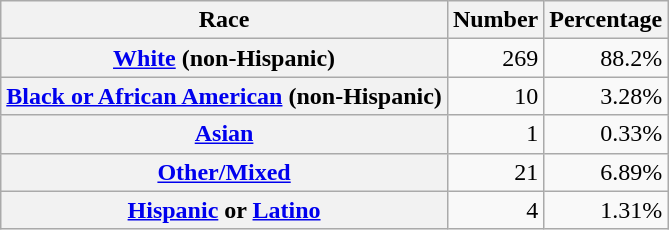<table class="wikitable" style="text-align:right">
<tr>
<th scope="col">Race</th>
<th scope="col">Number</th>
<th scope="col">Percentage</th>
</tr>
<tr>
<th scope="row"><a href='#'>White</a> (non-Hispanic)</th>
<td>269</td>
<td>88.2%</td>
</tr>
<tr>
<th scope="row"><a href='#'>Black or African American</a> (non-Hispanic)</th>
<td>10</td>
<td>3.28%</td>
</tr>
<tr>
<th scope="row"><a href='#'>Asian</a></th>
<td>1</td>
<td>0.33%</td>
</tr>
<tr>
<th scope="row"><a href='#'>Other/Mixed</a></th>
<td>21</td>
<td>6.89%</td>
</tr>
<tr>
<th scope="row"><a href='#'>Hispanic</a> or <a href='#'>Latino</a></th>
<td>4</td>
<td>1.31%</td>
</tr>
</table>
